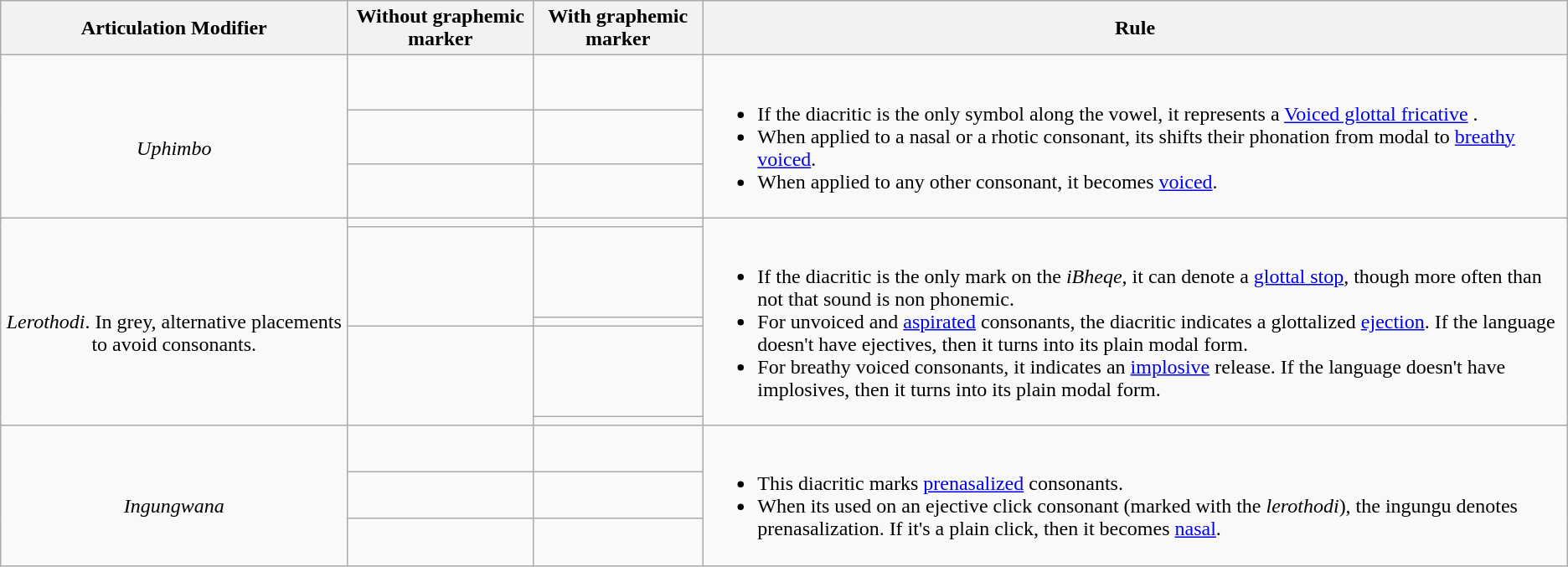<table class="wikitable" width:"auto">
<tr>
<th>Articulation Modifier</th>
<th>Without graphemic marker</th>
<th>With graphemic marker</th>
<th>Rule</th>
</tr>
<tr>
<td rowspan="3" style="text-align: center"><br><em>Uphimbo</em></td>
<td></td>
<td></td>
<td rowspan="3"><br><ul><li>If the diacritic is the only symbol along the vowel, it represents a <a href='#'>Voiced glottal fricative</a> .</li><li>When applied to a nasal or a rhotic consonant, its shifts their phonation from modal to <a href='#'>breathy voiced</a>.</li><li>When applied to any other consonant, it becomes <a href='#'>voiced</a>.</li></ul></td>
</tr>
<tr>
<td></td>
<td></td>
</tr>
<tr>
<td></td>
<td></td>
</tr>
<tr>
<td rowspan="5" style="text-align: center"><br><em>Lerothodi</em>. In grey, alternative placements to avoid consonants.</td>
<td></td>
<td></td>
<td rowspan="5"><br><ul><li>If the diacritic is the only mark on the <em>iBheqe</em>, it can denote a <a href='#'>glottal stop</a>, though more often than not that sound is non phonemic.</li><li>For unvoiced and <a href='#'>aspirated</a> consonants, the diacritic indicates a glottalized <a href='#'>ejection</a>. If the language doesn't have ejectives, then it turns into its plain modal form.</li><li>For breathy voiced consonants, it indicates an <a href='#'>implosive</a> release. If the language doesn't have implosives, then it turns into its plain modal form.</li></ul></td>
</tr>
<tr>
<td rowspan="2"></td>
<td></td>
</tr>
<tr>
<td></td>
</tr>
<tr>
<td rowspan="2"></td>
<td></td>
</tr>
<tr>
<td></td>
</tr>
<tr>
<td rowspan="3" style="text-align: center"><br><em>Ingungwana</em></td>
<td></td>
<td></td>
<td rowspan="3"><br><ul><li>This diacritic marks <a href='#'>prenasalized</a> consonants.</li><li>When its used on an ejective click consonant (marked with the <em>lerothodi</em>), the ingungu denotes prenasalization. If it's a plain click, then it becomes <a href='#'>nasal</a>.</li></ul></td>
</tr>
<tr>
<td></td>
<td></td>
</tr>
<tr>
<td></td>
<td></td>
</tr>
</table>
